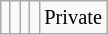<table class="wikitable" style="font-size:85%;">
<tr>
<td></td>
<td></td>
<td></td>
<td></td>
<td>Private</td>
</tr>
</table>
